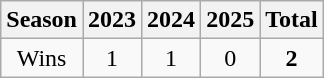<table class="wikitable">
<tr>
<th>Season</th>
<th>2023</th>
<th>2024</th>
<th>2025</th>
<th>Total</th>
</tr>
<tr align="center">
<td>Wins</td>
<td>1</td>
<td>1</td>
<td>0</td>
<td><strong>2</strong></td>
</tr>
</table>
